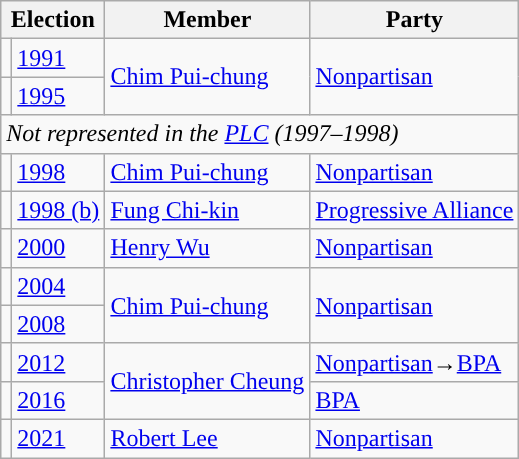<table class="wikitable">
<tr>
<th colspan="2">Election</th>
<th>Member</th>
<th>Party</th>
</tr>
<tr>
<td style="background-color: "></td>
<td><a href='#'>1991</a></td>
<td rowspan=2><a href='#'>Chim Pui-chung</a></td>
<td rowspan=2><a href='#'>Nonpartisan</a></td>
</tr>
<tr>
<td style="background-color: "></td>
<td><a href='#'>1995</a></td>
</tr>
<tr>
<td colspan="4"><em>Not represented in the <a href='#'>PLC</a> (1997–1998)</em></td>
</tr>
<tr>
<td style="background-color: "></td>
<td><a href='#'>1998</a></td>
<td><a href='#'>Chim Pui-chung</a></td>
<td><a href='#'>Nonpartisan</a></td>
</tr>
<tr>
<td style="background-color: "></td>
<td><a href='#'>1998 (b)</a></td>
<td><a href='#'>Fung Chi-kin</a></td>
<td><a href='#'>Progressive Alliance</a></td>
</tr>
<tr>
<td style="background-color: "></td>
<td><a href='#'>2000</a></td>
<td><a href='#'>Henry Wu</a></td>
<td><a href='#'>Nonpartisan</a></td>
</tr>
<tr>
<td style="background-color: "></td>
<td><a href='#'>2004</a></td>
<td rowspan=2><a href='#'>Chim Pui-chung</a></td>
<td rowspan=2><a href='#'>Nonpartisan</a></td>
</tr>
<tr>
<td style="background-color: "></td>
<td><a href='#'>2008</a></td>
</tr>
<tr>
<td style="background-color: "></td>
<td><a href='#'>2012</a></td>
<td rowspan=2><a href='#'>Christopher Cheung</a></td>
<td><a href='#'>Nonpartisan</a>→<a href='#'>BPA</a></td>
</tr>
<tr>
<td style="background-color: "></td>
<td><a href='#'>2016</a></td>
<td><a href='#'>BPA</a></td>
</tr>
<tr>
<td style="background-color: "></td>
<td><a href='#'>2021</a></td>
<td rowspan=2><a href='#'>Robert Lee</a></td>
<td><a href='#'>Nonpartisan</a></td>
</tr>
</table>
